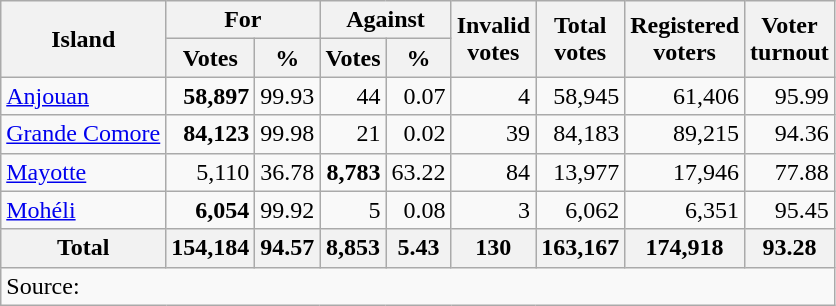<table class=wikitable style=text-align:right>
<tr>
<th rowspan=2>Island</th>
<th colspan=2>For</th>
<th colspan=2>Against</th>
<th rowspan=2>Invalid<br>votes</th>
<th rowspan=2>Total<br>votes</th>
<th rowspan=2>Registered<br>voters</th>
<th rowspan=2>Voter<br>turnout</th>
</tr>
<tr>
<th>Votes</th>
<th>%</th>
<th>Votes</th>
<th>%</th>
</tr>
<tr>
<td align=left><a href='#'>Anjouan</a></td>
<td><strong>58,897</strong></td>
<td>99.93</td>
<td>44</td>
<td>0.07</td>
<td>4</td>
<td>58,945</td>
<td>61,406</td>
<td>95.99</td>
</tr>
<tr>
<td align=left><a href='#'>Grande Comore</a></td>
<td><strong>84,123</strong></td>
<td>99.98</td>
<td>21</td>
<td>0.02</td>
<td>39</td>
<td>84,183</td>
<td>89,215</td>
<td>94.36</td>
</tr>
<tr>
<td align=left><a href='#'>Mayotte</a></td>
<td>5,110</td>
<td>36.78</td>
<td><strong>8,783</strong></td>
<td>63.22</td>
<td>84</td>
<td>13,977</td>
<td>17,946</td>
<td>77.88</td>
</tr>
<tr>
<td align=left><a href='#'>Mohéli</a></td>
<td><strong>6,054</strong></td>
<td>99.92</td>
<td>5</td>
<td>0.08</td>
<td>3</td>
<td>6,062</td>
<td>6,351</td>
<td>95.45</td>
</tr>
<tr>
<th>Total</th>
<th>154,184</th>
<th>94.57</th>
<th>8,853</th>
<th>5.43</th>
<th>130</th>
<th>163,167</th>
<th>174,918</th>
<th>93.28</th>
</tr>
<tr>
<td colspan=9 align=left>Source: </td>
</tr>
</table>
